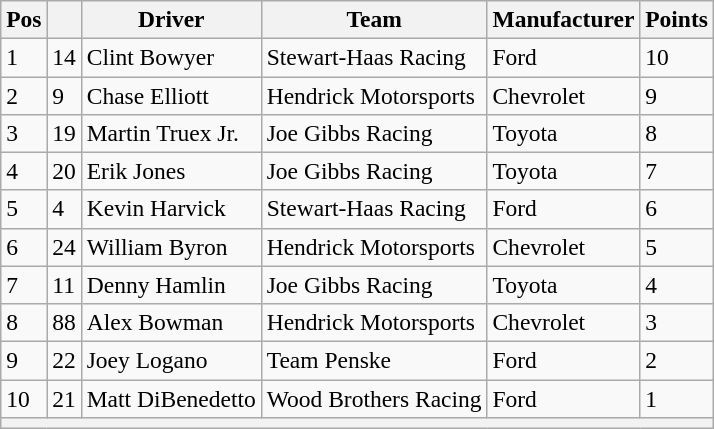<table class="wikitable" style="font-size:98%">
<tr>
<th>Pos</th>
<th></th>
<th>Driver</th>
<th>Team</th>
<th>Manufacturer</th>
<th>Points</th>
</tr>
<tr>
<td>1</td>
<td>14</td>
<td>Clint Bowyer</td>
<td>Stewart-Haas Racing</td>
<td>Ford</td>
<td>10</td>
</tr>
<tr>
<td>2</td>
<td>9</td>
<td>Chase Elliott</td>
<td>Hendrick Motorsports</td>
<td>Chevrolet</td>
<td>9</td>
</tr>
<tr>
<td>3</td>
<td>19</td>
<td>Martin Truex Jr.</td>
<td>Joe Gibbs Racing</td>
<td>Toyota</td>
<td>8</td>
</tr>
<tr>
<td>4</td>
<td>20</td>
<td>Erik Jones</td>
<td>Joe Gibbs Racing</td>
<td>Toyota</td>
<td>7</td>
</tr>
<tr>
<td>5</td>
<td>4</td>
<td>Kevin Harvick</td>
<td>Stewart-Haas Racing</td>
<td>Ford</td>
<td>6</td>
</tr>
<tr>
<td>6</td>
<td>24</td>
<td>William Byron</td>
<td>Hendrick Motorsports</td>
<td>Chevrolet</td>
<td>5</td>
</tr>
<tr>
<td>7</td>
<td>11</td>
<td>Denny Hamlin</td>
<td>Joe Gibbs Racing</td>
<td>Toyota</td>
<td>4</td>
</tr>
<tr>
<td>8</td>
<td>88</td>
<td>Alex Bowman</td>
<td>Hendrick Motorsports</td>
<td>Chevrolet</td>
<td>3</td>
</tr>
<tr>
<td>9</td>
<td>22</td>
<td>Joey Logano</td>
<td>Team Penske</td>
<td>Ford</td>
<td>2</td>
</tr>
<tr>
<td>10</td>
<td>21</td>
<td>Matt DiBenedetto</td>
<td>Wood Brothers Racing</td>
<td>Ford</td>
<td>1</td>
</tr>
<tr>
<th colspan="6"></th>
</tr>
</table>
